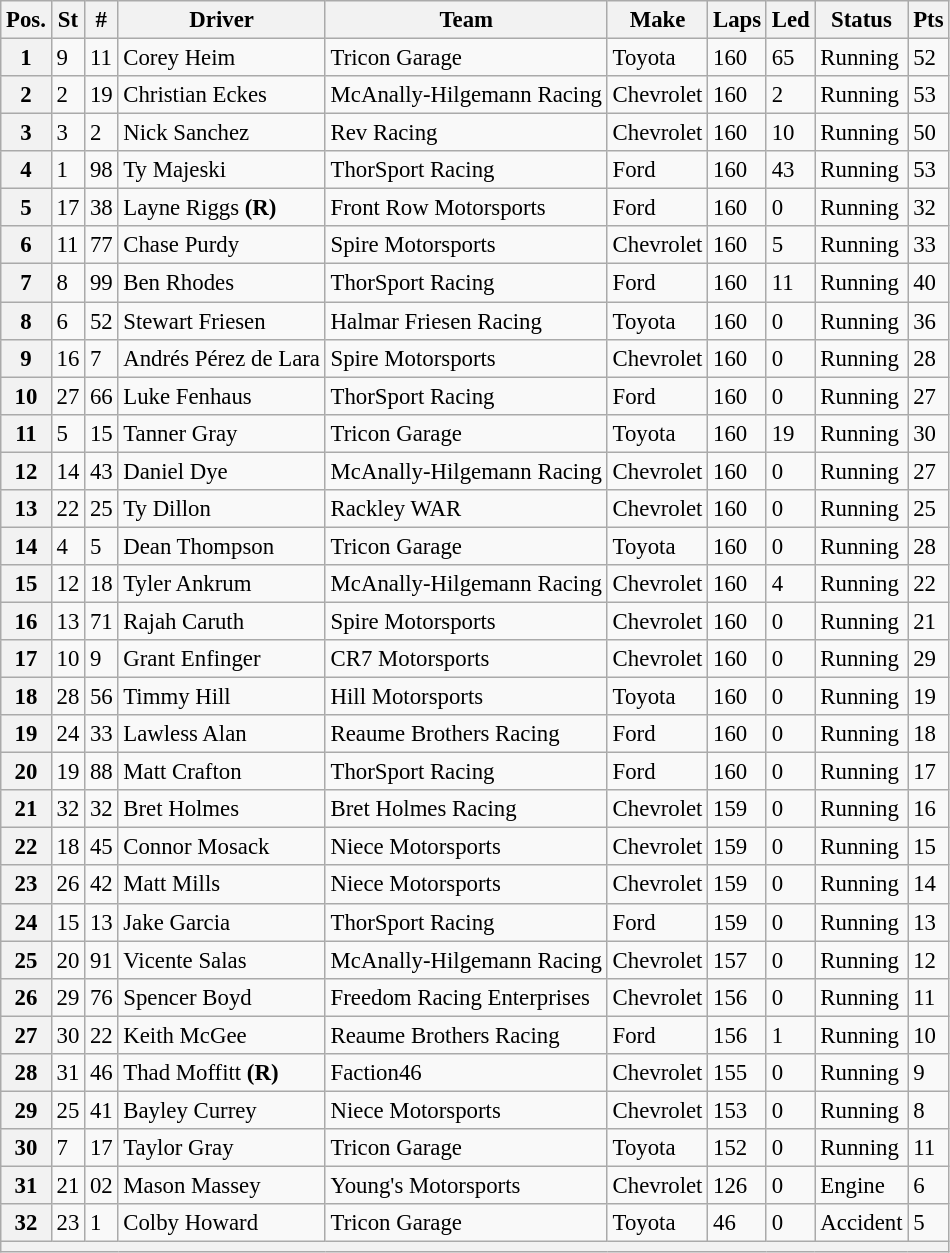<table class="wikitable" style="font-size:95%">
<tr>
<th>Pos.</th>
<th>St</th>
<th>#</th>
<th>Driver</th>
<th>Team</th>
<th>Make</th>
<th>Laps</th>
<th>Led</th>
<th>Status</th>
<th>Pts</th>
</tr>
<tr>
<th>1</th>
<td>9</td>
<td>11</td>
<td>Corey Heim</td>
<td>Tricon Garage</td>
<td>Toyota</td>
<td>160</td>
<td>65</td>
<td>Running</td>
<td>52</td>
</tr>
<tr>
<th>2</th>
<td>2</td>
<td>19</td>
<td>Christian Eckes</td>
<td>McAnally-Hilgemann Racing</td>
<td>Chevrolet</td>
<td>160</td>
<td>2</td>
<td>Running</td>
<td>53</td>
</tr>
<tr>
<th>3</th>
<td>3</td>
<td>2</td>
<td>Nick Sanchez</td>
<td>Rev Racing</td>
<td>Chevrolet</td>
<td>160</td>
<td>10</td>
<td>Running</td>
<td>50</td>
</tr>
<tr>
<th>4</th>
<td>1</td>
<td>98</td>
<td>Ty Majeski</td>
<td>ThorSport Racing</td>
<td>Ford</td>
<td>160</td>
<td>43</td>
<td>Running</td>
<td>53</td>
</tr>
<tr>
<th>5</th>
<td>17</td>
<td>38</td>
<td>Layne Riggs <strong>(R)</strong></td>
<td>Front Row Motorsports</td>
<td>Ford</td>
<td>160</td>
<td>0</td>
<td>Running</td>
<td>32</td>
</tr>
<tr>
<th>6</th>
<td>11</td>
<td>77</td>
<td>Chase Purdy</td>
<td>Spire Motorsports</td>
<td>Chevrolet</td>
<td>160</td>
<td>5</td>
<td>Running</td>
<td>33</td>
</tr>
<tr>
<th>7</th>
<td>8</td>
<td>99</td>
<td>Ben Rhodes</td>
<td>ThorSport Racing</td>
<td>Ford</td>
<td>160</td>
<td>11</td>
<td>Running</td>
<td>40</td>
</tr>
<tr>
<th>8</th>
<td>6</td>
<td>52</td>
<td>Stewart Friesen</td>
<td>Halmar Friesen Racing</td>
<td>Toyota</td>
<td>160</td>
<td>0</td>
<td>Running</td>
<td>36</td>
</tr>
<tr>
<th>9</th>
<td>16</td>
<td>7</td>
<td>Andrés Pérez de Lara</td>
<td>Spire Motorsports</td>
<td>Chevrolet</td>
<td>160</td>
<td>0</td>
<td>Running</td>
<td>28</td>
</tr>
<tr>
<th>10</th>
<td>27</td>
<td>66</td>
<td>Luke Fenhaus</td>
<td>ThorSport Racing</td>
<td>Ford</td>
<td>160</td>
<td>0</td>
<td>Running</td>
<td>27</td>
</tr>
<tr>
<th>11</th>
<td>5</td>
<td>15</td>
<td>Tanner Gray</td>
<td>Tricon Garage</td>
<td>Toyota</td>
<td>160</td>
<td>19</td>
<td>Running</td>
<td>30</td>
</tr>
<tr>
<th>12</th>
<td>14</td>
<td>43</td>
<td>Daniel Dye</td>
<td>McAnally-Hilgemann Racing</td>
<td>Chevrolet</td>
<td>160</td>
<td>0</td>
<td>Running</td>
<td>27</td>
</tr>
<tr>
<th>13</th>
<td>22</td>
<td>25</td>
<td>Ty Dillon</td>
<td>Rackley WAR</td>
<td>Chevrolet</td>
<td>160</td>
<td>0</td>
<td>Running</td>
<td>25</td>
</tr>
<tr>
<th>14</th>
<td>4</td>
<td>5</td>
<td>Dean Thompson</td>
<td>Tricon Garage</td>
<td>Toyota</td>
<td>160</td>
<td>0</td>
<td>Running</td>
<td>28</td>
</tr>
<tr>
<th>15</th>
<td>12</td>
<td>18</td>
<td>Tyler Ankrum</td>
<td>McAnally-Hilgemann Racing</td>
<td>Chevrolet</td>
<td>160</td>
<td>4</td>
<td>Running</td>
<td>22</td>
</tr>
<tr>
<th>16</th>
<td>13</td>
<td>71</td>
<td>Rajah Caruth</td>
<td>Spire Motorsports</td>
<td>Chevrolet</td>
<td>160</td>
<td>0</td>
<td>Running</td>
<td>21</td>
</tr>
<tr>
<th>17</th>
<td>10</td>
<td>9</td>
<td>Grant Enfinger</td>
<td>CR7 Motorsports</td>
<td>Chevrolet</td>
<td>160</td>
<td>0</td>
<td>Running</td>
<td>29</td>
</tr>
<tr>
<th>18</th>
<td>28</td>
<td>56</td>
<td>Timmy Hill</td>
<td>Hill Motorsports</td>
<td>Toyota</td>
<td>160</td>
<td>0</td>
<td>Running</td>
<td>19</td>
</tr>
<tr>
<th>19</th>
<td>24</td>
<td>33</td>
<td>Lawless Alan</td>
<td>Reaume Brothers Racing</td>
<td>Ford</td>
<td>160</td>
<td>0</td>
<td>Running</td>
<td>18</td>
</tr>
<tr>
<th>20</th>
<td>19</td>
<td>88</td>
<td>Matt Crafton</td>
<td>ThorSport Racing</td>
<td>Ford</td>
<td>160</td>
<td>0</td>
<td>Running</td>
<td>17</td>
</tr>
<tr>
<th>21</th>
<td>32</td>
<td>32</td>
<td>Bret Holmes</td>
<td>Bret Holmes Racing</td>
<td>Chevrolet</td>
<td>159</td>
<td>0</td>
<td>Running</td>
<td>16</td>
</tr>
<tr>
<th>22</th>
<td>18</td>
<td>45</td>
<td>Connor Mosack</td>
<td>Niece Motorsports</td>
<td>Chevrolet</td>
<td>159</td>
<td>0</td>
<td>Running</td>
<td>15</td>
</tr>
<tr>
<th>23</th>
<td>26</td>
<td>42</td>
<td>Matt Mills</td>
<td>Niece Motorsports</td>
<td>Chevrolet</td>
<td>159</td>
<td>0</td>
<td>Running</td>
<td>14</td>
</tr>
<tr>
<th>24</th>
<td>15</td>
<td>13</td>
<td>Jake Garcia</td>
<td>ThorSport Racing</td>
<td>Ford</td>
<td>159</td>
<td>0</td>
<td>Running</td>
<td>13</td>
</tr>
<tr>
<th>25</th>
<td>20</td>
<td>91</td>
<td>Vicente Salas</td>
<td>McAnally-Hilgemann Racing</td>
<td>Chevrolet</td>
<td>157</td>
<td>0</td>
<td>Running</td>
<td>12</td>
</tr>
<tr>
<th>26</th>
<td>29</td>
<td>76</td>
<td>Spencer Boyd</td>
<td>Freedom Racing Enterprises</td>
<td>Chevrolet</td>
<td>156</td>
<td>0</td>
<td>Running</td>
<td>11</td>
</tr>
<tr>
<th>27</th>
<td>30</td>
<td>22</td>
<td>Keith McGee</td>
<td>Reaume Brothers Racing</td>
<td>Ford</td>
<td>156</td>
<td>1</td>
<td>Running</td>
<td>10</td>
</tr>
<tr>
<th>28</th>
<td>31</td>
<td>46</td>
<td>Thad Moffitt <strong>(R)</strong></td>
<td>Faction46</td>
<td>Chevrolet</td>
<td>155</td>
<td>0</td>
<td>Running</td>
<td>9</td>
</tr>
<tr>
<th>29</th>
<td>25</td>
<td>41</td>
<td>Bayley Currey</td>
<td>Niece Motorsports</td>
<td>Chevrolet</td>
<td>153</td>
<td>0</td>
<td>Running</td>
<td>8</td>
</tr>
<tr>
<th>30</th>
<td>7</td>
<td>17</td>
<td>Taylor Gray</td>
<td>Tricon Garage</td>
<td>Toyota</td>
<td>152</td>
<td>0</td>
<td>Running</td>
<td>11</td>
</tr>
<tr>
<th>31</th>
<td>21</td>
<td>02</td>
<td>Mason Massey</td>
<td>Young's Motorsports</td>
<td>Chevrolet</td>
<td>126</td>
<td>0</td>
<td>Engine</td>
<td>6</td>
</tr>
<tr>
<th>32</th>
<td>23</td>
<td>1</td>
<td>Colby Howard</td>
<td>Tricon Garage</td>
<td>Toyota</td>
<td>46</td>
<td>0</td>
<td>Accident</td>
<td>5</td>
</tr>
<tr>
<th colspan="10"></th>
</tr>
</table>
